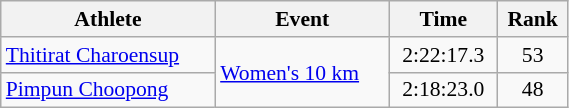<table class="wikitable" style="text-align:center; font-size:90%; width:30%;">
<tr>
<th>Athlete</th>
<th>Event</th>
<th>Time</th>
<th>Rank</th>
</tr>
<tr>
<td align=left><a href='#'>Thitirat Charoensup</a></td>
<td align=left  rowspan=2><a href='#'>Women's 10 km</a></td>
<td>2:22:17.3</td>
<td>53</td>
</tr>
<tr>
<td align=left><a href='#'>Pimpun Choopong</a></td>
<td>2:18:23.0</td>
<td>48</td>
</tr>
</table>
